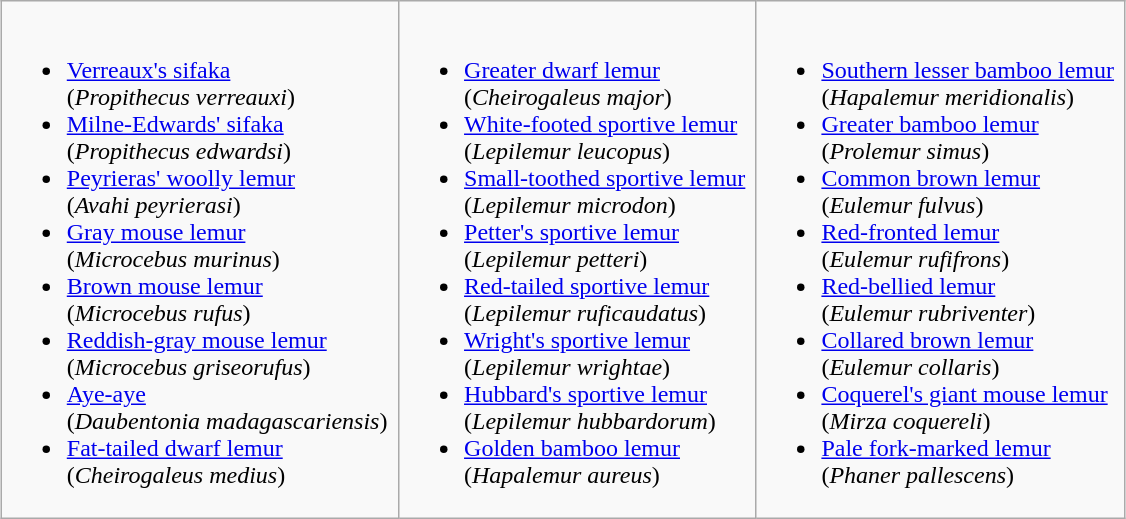<table class="wikitable" style="margin: 1em auto 1em auto" border="1" width="750pt">
<tr>
<td valign=top><br><ul><li><a href='#'>Verreaux's sifaka</a><br>(<em>Propithecus verreauxi</em>)</li><li><a href='#'>Milne-Edwards' sifaka</a><br>(<em>Propithecus edwardsi</em>)</li><li><a href='#'>Peyrieras' woolly lemur</a><br>(<em>Avahi peyrierasi</em>)</li><li><a href='#'>Gray mouse lemur</a><br>(<em>Microcebus murinus</em>)</li><li><a href='#'>Brown mouse lemur</a><br>(<em>Microcebus rufus</em>)</li><li><a href='#'>Reddish-gray mouse lemur</a><br>(<em>Microcebus griseorufus</em>)</li><li><a href='#'>Aye-aye</a><br>(<em>Daubentonia madagascariensis</em>)</li><li><a href='#'>Fat-tailed dwarf lemur</a><br>(<em>Cheirogaleus medius</em>)</li></ul></td>
<td valign=top><br><ul><li><a href='#'>Greater dwarf lemur</a><br>(<em>Cheirogaleus major</em>)</li><li><a href='#'>White-footed sportive lemur</a><br>(<em>Lepilemur leucopus</em>)</li><li><a href='#'>Small-toothed sportive lemur</a><br>(<em>Lepilemur microdon</em>)</li><li><a href='#'>Petter's sportive lemur</a><br>(<em>Lepilemur petteri</em>)</li><li><a href='#'>Red-tailed sportive lemur</a><br>(<em>Lepilemur ruficaudatus</em>)</li><li><a href='#'>Wright's sportive lemur</a><br>(<em>Lepilemur wrightae</em>)</li><li><a href='#'>Hubbard's sportive lemur</a><br>(<em>Lepilemur hubbardorum</em>)</li><li><a href='#'>Golden bamboo lemur</a><br>(<em>Hapalemur aureus</em>)</li></ul></td>
<td valign=top><br><ul><li><a href='#'>Southern lesser bamboo lemur</a><br>(<em>Hapalemur meridionalis</em>)</li><li><a href='#'>Greater bamboo lemur</a><br>(<em>Prolemur simus</em>)</li><li><a href='#'>Common brown lemur</a><br>(<em>Eulemur fulvus</em>)</li><li><a href='#'>Red-fronted lemur</a><br>(<em>Eulemur rufifrons</em>)</li><li><a href='#'>Red-bellied lemur</a><br>(<em>Eulemur rubriventer</em>)</li><li><a href='#'>Collared brown lemur</a><br>(<em>Eulemur collaris</em>)</li><li><a href='#'>Coquerel's giant mouse lemur</a><br>(<em>Mirza coquereli</em>)</li><li><a href='#'>Pale fork-marked lemur</a><br>(<em>Phaner pallescens</em>)</li></ul></td>
</tr>
</table>
